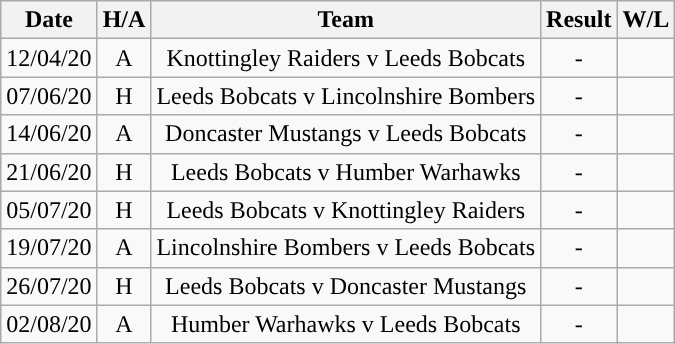<table class="wikitable" style="text-align: center;">
<tr>
<th>Date</th>
<th>H/A</th>
<th>Team</th>
<th>Result</th>
<th>W/L</th>
</tr>
<tr>
<td>12/04/20</td>
<td>A</td>
<td>Knottingley Raiders v Leeds Bobcats</td>
<td>-</td>
<td></td>
</tr>
<tr>
<td>07/06/20</td>
<td>H</td>
<td>Leeds Bobcats v Lincolnshire Bombers</td>
<td>-</td>
<td></td>
</tr>
<tr>
<td>14/06/20</td>
<td>A</td>
<td>Doncaster Mustangs v Leeds Bobcats</td>
<td>-</td>
<td></td>
</tr>
<tr>
<td>21/06/20</td>
<td>H</td>
<td>Leeds Bobcats v Humber Warhawks</td>
<td>-</td>
<td></td>
</tr>
<tr>
<td>05/07/20</td>
<td>H</td>
<td>Leeds Bobcats v Knottingley Raiders</td>
<td>-</td>
<td></td>
</tr>
<tr>
<td>19/07/20</td>
<td>A</td>
<td>Lincolnshire Bombers v Leeds Bobcats</td>
<td>-</td>
<td></td>
</tr>
<tr>
<td>26/07/20</td>
<td>H</td>
<td>Leeds Bobcats v Doncaster Mustangs</td>
<td>-</td>
<td></td>
</tr>
<tr>
<td>02/08/20</td>
<td>A</td>
<td>Humber Warhawks v Leeds Bobcats</td>
<td>-</td>
<td></td>
</tr>
</table>
